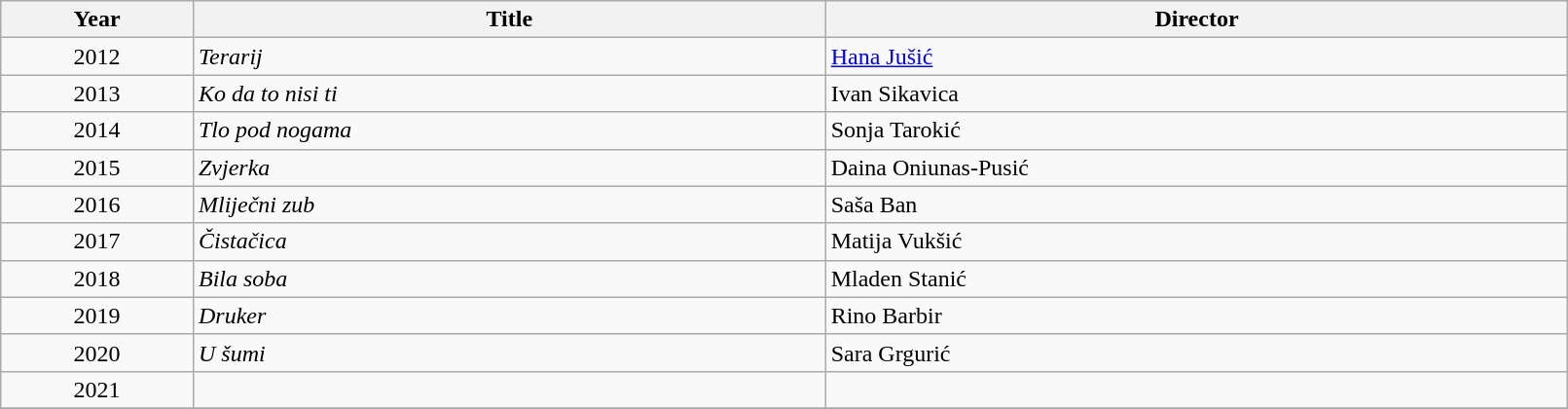<table class="sortable wikitable" width="85%" cellpadding="5">
<tr>
<th width="7%">Year</th>
<th width="23%">Title</th>
<th width="27%">Director</th>
</tr>
<tr>
<td style="text-align:center;">2012</td>
<td><em>Terarij</em></td>
<td><a href='#'>Hana Jušić</a></td>
</tr>
<tr>
<td style="text-align:center;">2013</td>
<td><em>Ko da to nisi ti</em></td>
<td>Ivan Sikavica</td>
</tr>
<tr>
<td style="text-align:center;">2014</td>
<td><em>Tlo pod nogama</em></td>
<td>Sonja Tarokić</td>
</tr>
<tr>
<td style="text-align:center;">2015</td>
<td><em>Zvjerka</em></td>
<td>Daina Oniunas-Pusić</td>
</tr>
<tr>
<td style="text-align:center;">2016</td>
<td><em>Mliječni zub</em></td>
<td>Saša Ban</td>
</tr>
<tr>
<td style="text-align:center;">2017</td>
<td><em>Čistačica</em></td>
<td>Matija Vukšić</td>
</tr>
<tr>
<td style="text-align:center;">2018</td>
<td><em>Bila soba</em></td>
<td>Mladen Stanić</td>
</tr>
<tr>
<td style="text-align:center;">2019</td>
<td><em>Druker</em></td>
<td>Rino Barbir</td>
</tr>
<tr>
<td style="text-align:center;">2020</td>
<td><em>U šumi</em></td>
<td>Sara Grgurić</td>
</tr>
<tr>
<td style="text-align:center;">2021</td>
<td></td>
<td></td>
</tr>
<tr>
</tr>
</table>
